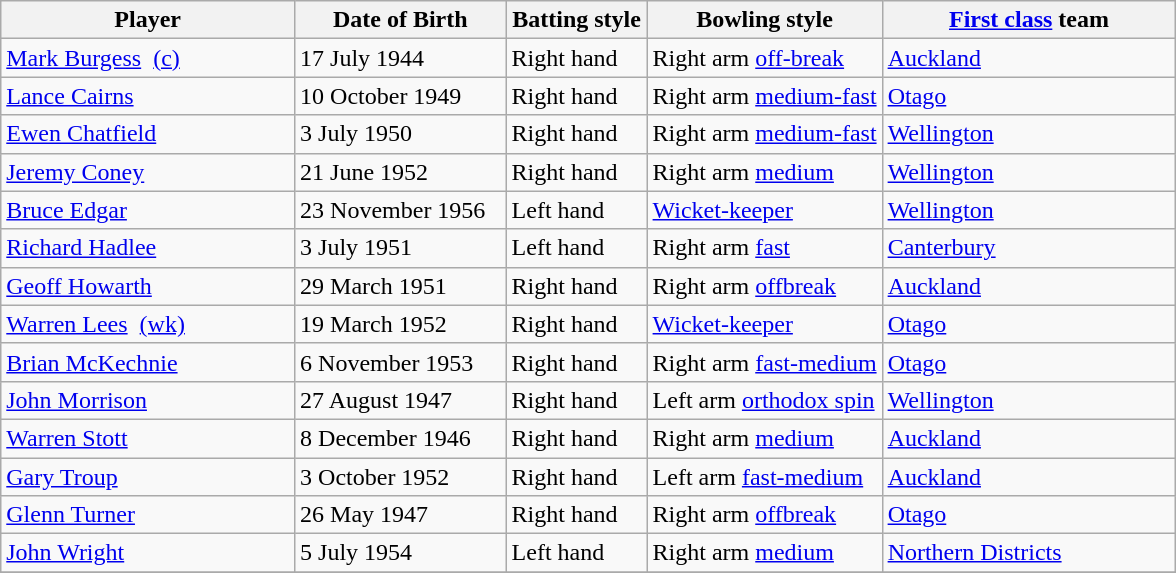<table class="wikitable">
<tr>
<th width="25%">Player</th>
<th width="18%">Date of Birth</th>
<th width="12%">Batting style</th>
<th width="20%">Bowling style</th>
<th width="25%"><a href='#'>First class</a> team</th>
</tr>
<tr>
<td><a href='#'>Mark Burgess</a>  <a href='#'>(c)</a></td>
<td>17 July 1944</td>
<td>Right hand</td>
<td>Right arm <a href='#'>off-break</a></td>
<td> <a href='#'>Auckland</a></td>
</tr>
<tr>
<td><a href='#'>Lance Cairns</a></td>
<td>10 October 1949</td>
<td>Right hand</td>
<td>Right arm <a href='#'>medium-fast</a></td>
<td> <a href='#'>Otago</a></td>
</tr>
<tr>
<td><a href='#'>Ewen Chatfield</a></td>
<td>3 July 1950</td>
<td>Right hand</td>
<td>Right arm <a href='#'>medium-fast</a></td>
<td> <a href='#'>Wellington</a></td>
</tr>
<tr>
<td><a href='#'>Jeremy Coney</a></td>
<td>21 June 1952</td>
<td>Right hand</td>
<td>Right arm <a href='#'>medium</a></td>
<td> <a href='#'>Wellington</a></td>
</tr>
<tr>
<td><a href='#'>Bruce Edgar</a></td>
<td>23 November 1956</td>
<td>Left hand</td>
<td><a href='#'>Wicket-keeper</a></td>
<td> <a href='#'>Wellington</a></td>
</tr>
<tr>
<td><a href='#'>Richard Hadlee</a></td>
<td>3 July 1951</td>
<td>Left hand</td>
<td>Right arm <a href='#'>fast</a></td>
<td> <a href='#'>Canterbury</a></td>
</tr>
<tr>
<td><a href='#'>Geoff Howarth</a></td>
<td>29 March 1951</td>
<td>Right hand</td>
<td>Right arm <a href='#'>offbreak</a></td>
<td> <a href='#'>Auckland</a></td>
</tr>
<tr>
<td><a href='#'>Warren Lees</a>  <a href='#'>(wk)</a></td>
<td>19 March 1952</td>
<td>Right hand</td>
<td><a href='#'>Wicket-keeper</a></td>
<td> <a href='#'>Otago</a></td>
</tr>
<tr>
<td><a href='#'>Brian McKechnie</a></td>
<td>6 November 1953</td>
<td>Right hand</td>
<td>Right arm <a href='#'>fast-medium</a></td>
<td> <a href='#'>Otago</a></td>
</tr>
<tr>
<td><a href='#'>John Morrison</a></td>
<td>27 August 1947</td>
<td>Right hand</td>
<td>Left arm <a href='#'>orthodox spin</a></td>
<td> <a href='#'>Wellington</a></td>
</tr>
<tr>
<td><a href='#'>Warren Stott</a></td>
<td>8 December 1946</td>
<td>Right hand</td>
<td>Right arm <a href='#'>medium</a></td>
<td> <a href='#'>Auckland</a></td>
</tr>
<tr>
<td><a href='#'>Gary Troup</a></td>
<td>3 October 1952</td>
<td>Right hand</td>
<td>Left arm <a href='#'>fast-medium</a></td>
<td> <a href='#'>Auckland</a></td>
</tr>
<tr>
<td><a href='#'>Glenn Turner</a></td>
<td>26 May 1947</td>
<td>Right hand</td>
<td>Right arm <a href='#'>offbreak</a></td>
<td> <a href='#'>Otago</a></td>
</tr>
<tr>
<td><a href='#'>John Wright</a></td>
<td>5 July 1954</td>
<td>Left hand</td>
<td>Right arm <a href='#'>medium</a></td>
<td> <a href='#'>Northern Districts</a></td>
</tr>
<tr>
</tr>
</table>
